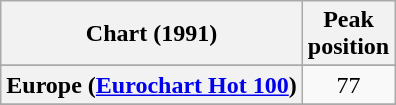<table class="wikitable sortable plainrowheaders" style="text-align:center">
<tr>
<th>Chart (1991)</th>
<th>Peak<br>position</th>
</tr>
<tr>
</tr>
<tr>
</tr>
<tr>
<th scope="row">Europe (<a href='#'>Eurochart Hot 100</a>)</th>
<td>77</td>
</tr>
<tr>
</tr>
<tr>
</tr>
<tr>
</tr>
<tr>
</tr>
</table>
